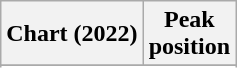<table class="wikitable sortable plainrowheaders" style="text-align:center">
<tr>
<th scope="col">Chart (2022)</th>
<th scope="col">Peak<br>position</th>
</tr>
<tr>
</tr>
<tr>
</tr>
<tr>
</tr>
</table>
